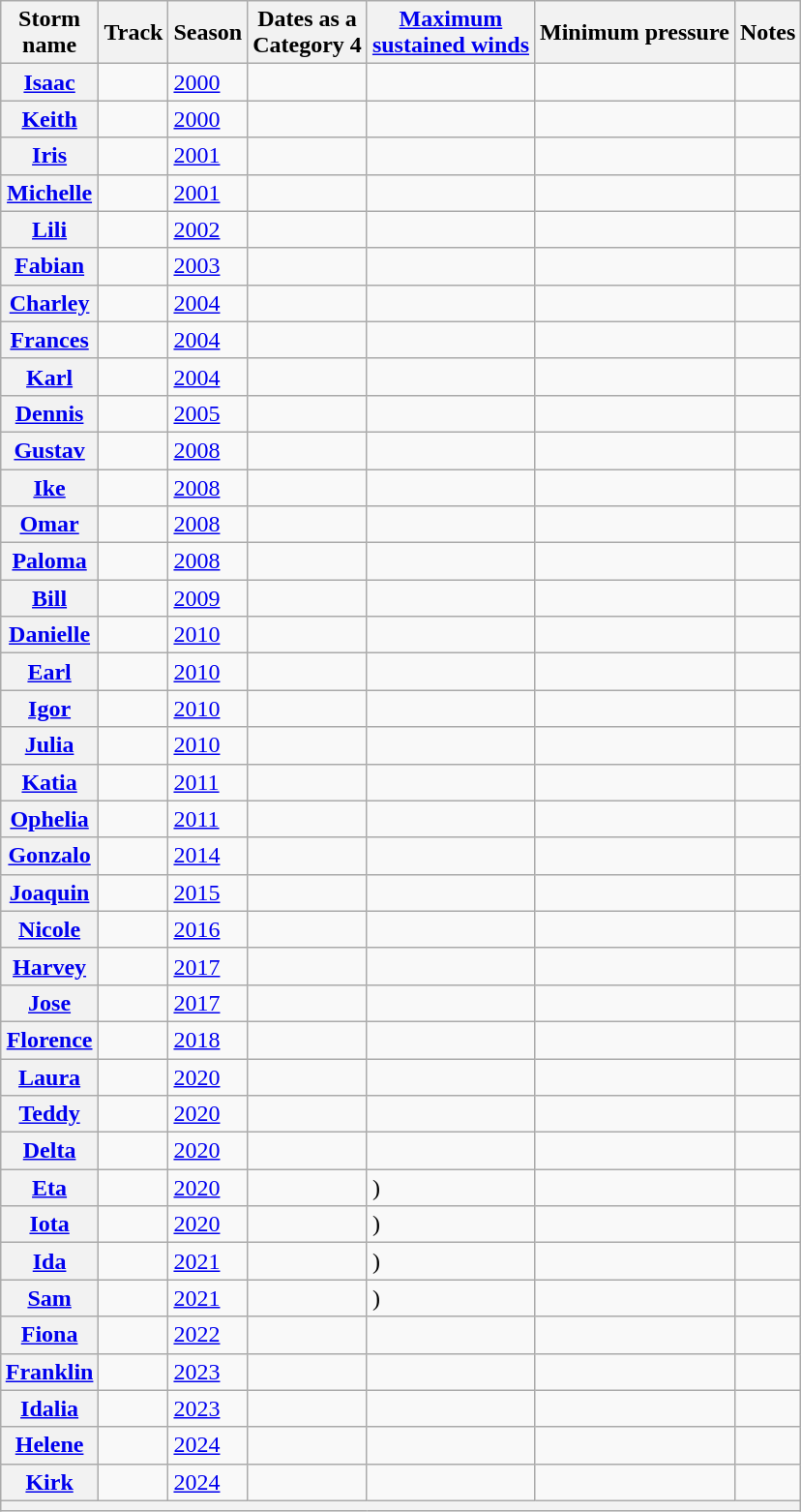<table class="wikitable sortable" style="margin:0.5em auto">
<tr>
<th scope="col">Storm<br>name</th>
<th scope="col" class="unsortable">Track</th>
<th scope="col" align="right">Season</th>
<th scope="col">Dates as a<br>Category 4</th>
<th scope="col"><a href='#'>Maximum<br>sustained winds</a></th>
<th scope="col">Minimum pressure</th>
<th scope="col" class="unsortable">Notes</th>
</tr>
<tr>
<th scope="row"><a href='#'>Isaac</a></th>
<td></td>
<td><a href='#'>2000</a></td>
<td></td>
<td></td>
<td></td>
<td></td>
</tr>
<tr>
<th scope="row"><a href='#'>Keith</a></th>
<td></td>
<td><a href='#'>2000</a></td>
<td></td>
<td></td>
<td></td>
<td></td>
</tr>
<tr>
<th scope="row"><a href='#'>Iris</a></th>
<td></td>
<td><a href='#'>2001</a></td>
<td></td>
<td></td>
<td></td>
<td></td>
</tr>
<tr>
<th scope="row"><a href='#'>Michelle</a></th>
<td></td>
<td><a href='#'>2001</a></td>
<td></td>
<td></td>
<td></td>
<td></td>
</tr>
<tr>
<th scope="row"><a href='#'>Lili</a></th>
<td></td>
<td><a href='#'>2002</a></td>
<td></td>
<td></td>
<td></td>
<td></td>
</tr>
<tr>
<th scope="row"><a href='#'>Fabian</a></th>
<td></td>
<td><a href='#'>2003</a></td>
<td></td>
<td></td>
<td></td>
<td></td>
</tr>
<tr>
<th scope="row"><a href='#'>Charley</a></th>
<td></td>
<td><a href='#'>2004</a></td>
<td></td>
<td></td>
<td></td>
<td></td>
</tr>
<tr>
<th scope="row"><a href='#'>Frances</a></th>
<td></td>
<td><a href='#'>2004</a></td>
<td></td>
<td></td>
<td></td>
<td></td>
</tr>
<tr>
<th scope="row"><a href='#'>Karl</a></th>
<td></td>
<td><a href='#'>2004</a></td>
<td></td>
<td></td>
<td></td>
<td></td>
</tr>
<tr>
<th scope="row"><a href='#'>Dennis</a></th>
<td></td>
<td><a href='#'>2005</a></td>
<td></td>
<td></td>
<td></td>
<td></td>
</tr>
<tr>
<th scope="row"><a href='#'>Gustav</a></th>
<td></td>
<td><a href='#'>2008</a></td>
<td></td>
<td></td>
<td></td>
<td></td>
</tr>
<tr>
<th scope="row"><a href='#'>Ike</a></th>
<td></td>
<td><a href='#'>2008</a></td>
<td></td>
<td></td>
<td></td>
<td></td>
</tr>
<tr>
<th scope="row"><a href='#'>Omar</a></th>
<td></td>
<td><a href='#'>2008</a></td>
<td></td>
<td></td>
<td></td>
<td></td>
</tr>
<tr>
<th scope="row"><a href='#'>Paloma</a></th>
<td></td>
<td><a href='#'>2008</a></td>
<td></td>
<td></td>
<td></td>
<td></td>
</tr>
<tr>
<th scope="row"><a href='#'>Bill</a></th>
<td></td>
<td><a href='#'>2009</a></td>
<td></td>
<td></td>
<td></td>
<td></td>
</tr>
<tr>
<th scope="row"><a href='#'>Danielle</a></th>
<td></td>
<td><a href='#'>2010</a></td>
<td></td>
<td></td>
<td></td>
<td></td>
</tr>
<tr>
<th scope="row"><a href='#'>Earl</a></th>
<td></td>
<td><a href='#'>2010</a></td>
<td></td>
<td></td>
<td></td>
<td></td>
</tr>
<tr>
<th scope="row"><a href='#'>Igor</a></th>
<td></td>
<td><a href='#'>2010</a></td>
<td></td>
<td></td>
<td></td>
<td></td>
</tr>
<tr>
<th scope="row"><a href='#'>Julia</a></th>
<td></td>
<td><a href='#'>2010</a></td>
<td></td>
<td></td>
<td></td>
<td></td>
</tr>
<tr>
<th scope="row"><a href='#'>Katia</a></th>
<td></td>
<td><a href='#'>2011</a></td>
<td></td>
<td></td>
<td></td>
<td></td>
</tr>
<tr>
<th scope="row"><a href='#'>Ophelia</a></th>
<td></td>
<td><a href='#'>2011</a></td>
<td></td>
<td></td>
<td></td>
<td></td>
</tr>
<tr>
<th scope="row"><a href='#'>Gonzalo</a></th>
<td></td>
<td><a href='#'>2014</a></td>
<td></td>
<td></td>
<td></td>
<td></td>
</tr>
<tr>
<th scope="row"><a href='#'>Joaquin</a></th>
<td></td>
<td><a href='#'>2015</a></td>
<td></td>
<td></td>
<td></td>
<td></td>
</tr>
<tr>
<th scope="row"><a href='#'>Nicole</a></th>
<td></td>
<td><a href='#'>2016</a></td>
<td></td>
<td></td>
<td></td>
<td></td>
</tr>
<tr>
<th scope="row"><a href='#'>Harvey</a></th>
<td></td>
<td><a href='#'>2017</a></td>
<td></td>
<td></td>
<td></td>
<td></td>
</tr>
<tr>
<th scope="row"><a href='#'>Jose</a></th>
<td></td>
<td><a href='#'>2017</a></td>
<td></td>
<td></td>
<td></td>
<td></td>
</tr>
<tr>
<th scope row><a href='#'>Florence</a></th>
<td></td>
<td><a href='#'>2018</a></td>
<td></td>
<td></td>
<td></td>
<td></td>
</tr>
<tr>
<th scope row><a href='#'>Laura</a></th>
<td></td>
<td><a href='#'>2020</a></td>
<td></td>
<td></td>
<td></td>
<td></td>
</tr>
<tr>
<th scope row><a href='#'>Teddy</a></th>
<td></td>
<td><a href='#'>2020</a></td>
<td></td>
<td></td>
<td></td>
<td></td>
</tr>
<tr>
<th scope row><a href='#'>Delta</a></th>
<td></td>
<td><a href='#'>2020</a></td>
<td></td>
<td></td>
<td></td>
<td></td>
</tr>
<tr>
<th scope row><a href='#'>Eta</a></th>
<td></td>
<td><a href='#'>2020</a></td>
<td></td>
<td>)</td>
<td></td>
<td></td>
</tr>
<tr>
<th scope row><a href='#'>Iota</a></th>
<td></td>
<td><a href='#'>2020</a></td>
<td></td>
<td>)</td>
<td></td>
<td></td>
</tr>
<tr>
<th scope row><a href='#'>Ida</a></th>
<td></td>
<td><a href='#'>2021</a></td>
<td></td>
<td>)</td>
<td></td>
<td></td>
</tr>
<tr>
<th scope row><a href='#'>Sam</a></th>
<td></td>
<td><a href='#'>2021</a></td>
<td></td>
<td>)</td>
<td></td>
<td></td>
</tr>
<tr>
<th scope row><a href='#'>Fiona</a></th>
<td></td>
<td><a href='#'>2022</a></td>
<td></td>
<td></td>
<td></td>
<td></td>
</tr>
<tr>
<th scope row><a href='#'>Franklin</a></th>
<td></td>
<td><a href='#'>2023</a></td>
<td></td>
<td></td>
<td></td>
<td></td>
</tr>
<tr>
<th scope row><a href='#'>Idalia</a></th>
<td></td>
<td><a href='#'>2023</a></td>
<td></td>
<td></td>
<td></td>
<td></td>
</tr>
<tr>
<th scope row><a href='#'>Helene</a></th>
<td></td>
<td><a href='#'>2024</a></td>
<td></td>
<td></td>
<td></td>
<td></td>
</tr>
<tr>
<th scope="row"><a href='#'>Kirk</a></th>
<td></td>
<td><a href='#'>2024</a></td>
<td></td>
<td></td>
<td></td>
<td></td>
</tr>
<tr>
<th colspan="7"></th>
</tr>
</table>
